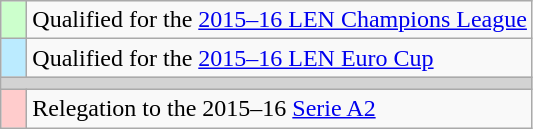<table class="wikitable" style="text-align: left;">
<tr>
<td width=10px bgcolor=#ccffcc></td>
<td>Qualified for the <a href='#'>2015–16 LEN Champions League</a></td>
</tr>
<tr>
<td width=10px bgcolor=#bbebff></td>
<td>Qualified for the <a href='#'>2015–16 LEN Euro Cup</a></td>
</tr>
<tr>
<td colspan=2 height=1px bgcolor=lightgrey></td>
</tr>
<tr>
<td width=10px bgcolor=#ffcccc></td>
<td>Relegation to the 2015–16 <a href='#'>Serie A2</a></td>
</tr>
</table>
